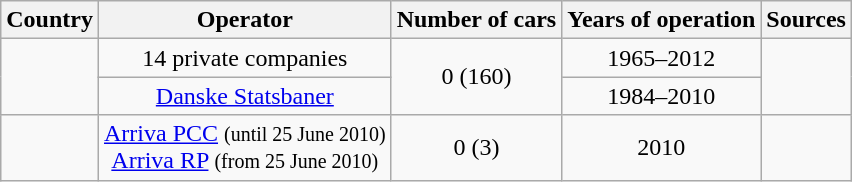<table class="wikitable" style="text-align:center;">
<tr>
<th>Country</th>
<th>Operator</th>
<th>Number of cars</th>
<th>Years of operation</th>
<th>Sources</th>
</tr>
<tr>
<td rowspan="2" align="left"></td>
<td>14 private companies</td>
<td rowspan="2">0 (160)</td>
<td>1965–2012</td>
<td rowspan="2"></td>
</tr>
<tr>
<td><a href='#'>Danske Statsbaner</a></td>
<td>1984–2010</td>
</tr>
<tr>
<td align="left"></td>
<td><a href='#'>Arriva PCC</a> <small>(until 25 June 2010)</small><br><a href='#'>Arriva RP</a> <small>(from 25 June 2010)</small></td>
<td>0 (3)</td>
<td>2010</td>
<td></td>
</tr>
</table>
